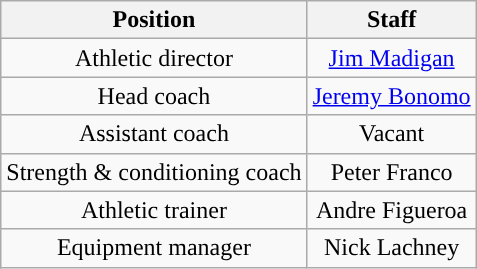<table class="wikitable" style="text-align: center;">
<tr>
<th>Position</th>
<th>Staff</th>
</tr>
<tr>
<td>Athletic director</td>
<td><a href='#'>Jim Madigan</a></td>
</tr>
<tr>
<td>Head coach</td>
<td><a href='#'>Jeremy Bonomo</a></td>
</tr>
<tr>
<td>Assistant coach</td>
<td>Vacant</td>
</tr>
<tr>
<td>Strength & conditioning coach</td>
<td>Peter Franco</td>
</tr>
<tr>
<td>Athletic trainer</td>
<td>Andre Figueroa</td>
</tr>
<tr>
<td>Equipment manager</td>
<td>Nick Lachney</td>
</tr>
</table>
